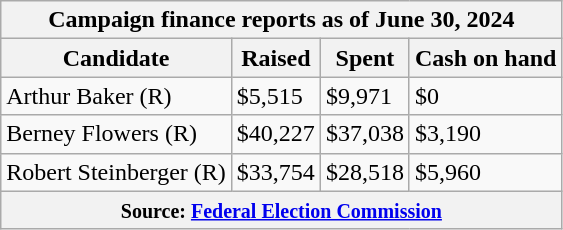<table class="wikitable sortable">
<tr>
<th colspan=4>Campaign finance reports as of June 30, 2024</th>
</tr>
<tr style="text-align:center;">
<th>Candidate</th>
<th>Raised</th>
<th>Spent</th>
<th>Cash on hand</th>
</tr>
<tr>
<td>Arthur Baker (R)</td>
<td>$5,515</td>
<td>$9,971</td>
<td>$0</td>
</tr>
<tr>
<td>Berney Flowers (R)</td>
<td>$40,227</td>
<td>$37,038</td>
<td>$3,190</td>
</tr>
<tr>
<td>Robert Steinberger (R)</td>
<td>$33,754</td>
<td>$28,518</td>
<td>$5,960</td>
</tr>
<tr>
<th colspan="4"><small>Source: <a href='#'>Federal Election Commission</a></small></th>
</tr>
</table>
